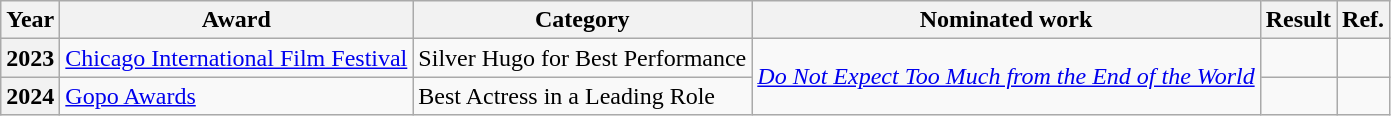<table class="wikitable">
<tr>
<th scope="col">Year</th>
<th scope="col">Award</th>
<th scope="col">Category</th>
<th scope="col">Nominated work</th>
<th scope="col">Result</th>
<th scope="col">Ref.</th>
</tr>
<tr>
<th scope="row">2023</th>
<td><a href='#'>Chicago International Film Festival</a></td>
<td>Silver Hugo for Best Performance</td>
<td rowspan="2"><em><a href='#'>Do Not Expect Too Much from the End of the World</a></em></td>
<td></td>
<td align="center"></td>
</tr>
<tr>
<th scope="row">2024</th>
<td><a href='#'>Gopo Awards</a></td>
<td>Best Actress in a Leading Role</td>
<td></td>
<td align="center"></td>
</tr>
</table>
